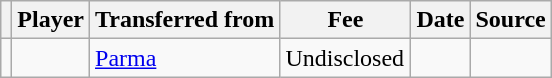<table class="wikitable plainrowheaders sortable">
<tr>
<th></th>
<th scope="col">Player</th>
<th>Transferred from</th>
<th style="width: 80px;">Fee</th>
<th scope="col">Date</th>
<th scope="col">Source</th>
</tr>
<tr>
<td align="center"></td>
<td> </td>
<td> <a href='#'>Parma</a></td>
<td>Undisclosed</td>
<td></td>
<td></td>
</tr>
</table>
